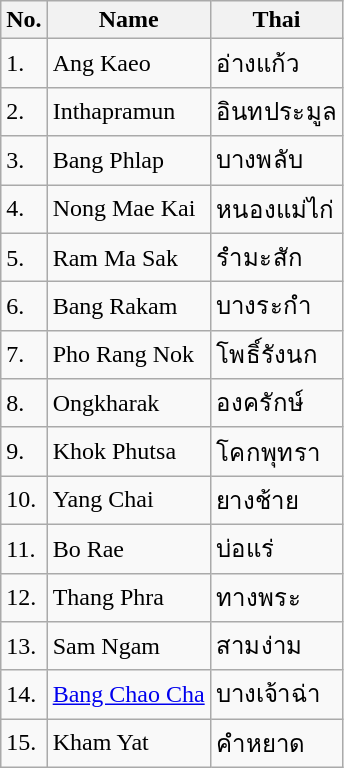<table class="wikitable sortable">
<tr>
<th>No.</th>
<th>Name</th>
<th>Thai</th>
</tr>
<tr>
<td>1.</td>
<td>Ang Kaeo</td>
<td>อ่างแก้ว</td>
</tr>
<tr>
<td>2.</td>
<td>Inthapramun</td>
<td>อินทประมูล</td>
</tr>
<tr>
<td>3.</td>
<td>Bang Phlap</td>
<td>บางพลับ</td>
</tr>
<tr>
<td>4.</td>
<td>Nong Mae Kai</td>
<td>หนองแม่ไก่</td>
</tr>
<tr>
<td>5.</td>
<td>Ram Ma Sak</td>
<td>รำมะสัก</td>
</tr>
<tr>
<td>6.</td>
<td>Bang Rakam</td>
<td>บางระกำ</td>
</tr>
<tr>
<td>7.</td>
<td>Pho Rang Nok</td>
<td>โพธิ์รังนก</td>
</tr>
<tr>
<td>8.</td>
<td>Ongkharak</td>
<td>องครักษ์</td>
</tr>
<tr>
<td>9.</td>
<td>Khok Phutsa</td>
<td>โคกพุทรา</td>
</tr>
<tr>
<td>10.</td>
<td>Yang Chai</td>
<td>ยางช้าย</td>
</tr>
<tr>
<td>11.</td>
<td>Bo Rae</td>
<td>บ่อแร่</td>
</tr>
<tr>
<td>12.</td>
<td>Thang Phra</td>
<td>ทางพระ</td>
</tr>
<tr>
<td>13.</td>
<td>Sam Ngam</td>
<td>สามง่าม</td>
</tr>
<tr>
<td>14.</td>
<td><a href='#'>Bang Chao Cha</a></td>
<td>บางเจ้าฉ่า</td>
</tr>
<tr>
<td>15.</td>
<td>Kham Yat</td>
<td>คำหยาด</td>
</tr>
</table>
